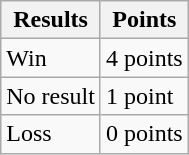<table class="wikitable">
<tr>
<th colspan="1">Results</th>
<th colspan="1">Points</th>
</tr>
<tr>
<td>Win</td>
<td>4 points</td>
</tr>
<tr>
<td>No result</td>
<td>1 point</td>
</tr>
<tr>
<td>Loss</td>
<td>0 points</td>
</tr>
</table>
